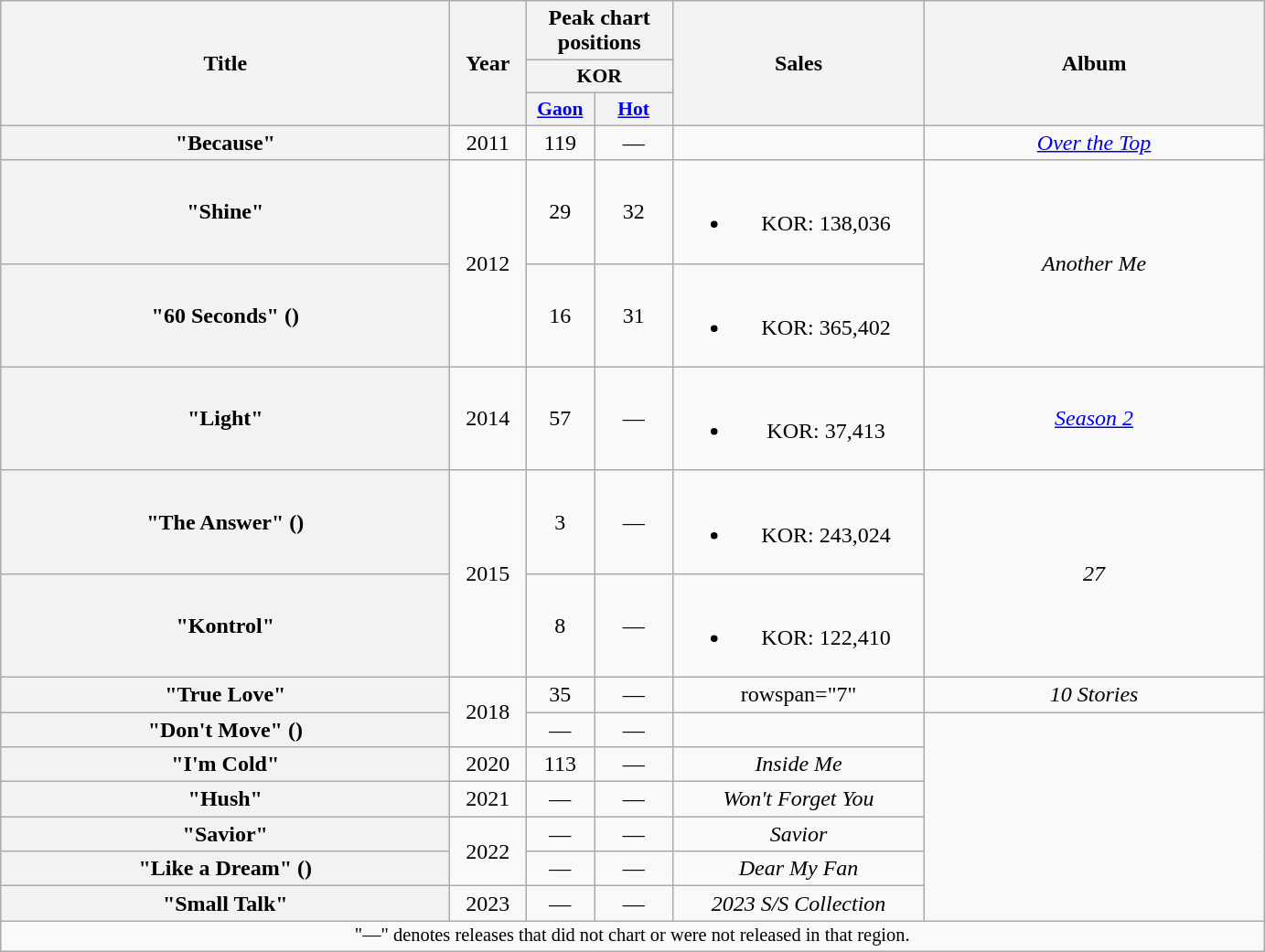<table class="wikitable plainrowheaders" style="text-align:center;">
<tr>
<th rowspan="3" scope="col" style="width:20em;">Title</th>
<th rowspan="3" scope="col" style="width:3em;">Year</th>
<th colspan="2" scope="col">Peak chart positions</th>
<th rowspan="3" scope="col" style="width:11em;">Sales</th>
<th rowspan="3" scope="col" style="width:15em;">Album</th>
</tr>
<tr>
<th colspan="2" scope="col" style="width:3.5em;font-size:90%;">KOR</th>
</tr>
<tr>
<th scope="col" style="width:3em;font-size:90%;"><a href='#'>Gaon</a><br></th>
<th scope="col" style="width:3.5em;font-size:90%;"><a href='#'>Hot</a><br></th>
</tr>
<tr>
<th scope=row>"Because"</th>
<td>2011</td>
<td>119</td>
<td>—</td>
<td></td>
<td><em><a href='#'>Over the Top</a></em></td>
</tr>
<tr>
<th scope=row>"Shine"</th>
<td rowspan="2">2012</td>
<td>29</td>
<td>32</td>
<td><br><ul><li>KOR: 138,036</li></ul></td>
<td rowspan="2"><em>Another Me</em></td>
</tr>
<tr>
<th scope=row>"60 Seconds" ()</th>
<td>16</td>
<td>31</td>
<td><br><ul><li>KOR: 365,402</li></ul></td>
</tr>
<tr>
<th scope=row>"Light"</th>
<td>2014</td>
<td>57</td>
<td>—</td>
<td><br><ul><li>KOR: 37,413</li></ul></td>
<td><em><a href='#'>Season 2</a></em></td>
</tr>
<tr>
<th scope=row>"The Answer" ()</th>
<td rowspan="2">2015</td>
<td>3</td>
<td>—</td>
<td><br><ul><li>KOR: 243,024</li></ul></td>
<td rowspan=2><em>27</em></td>
</tr>
<tr>
<th scope=row>"Kontrol"</th>
<td>8</td>
<td>—</td>
<td><br><ul><li>KOR: 122,410</li></ul></td>
</tr>
<tr>
<th scope=row>"True Love"</th>
<td rowspan=2>2018</td>
<td>35</td>
<td>—</td>
<td>rowspan="7" </td>
<td><em>10 Stories</em></td>
</tr>
<tr>
<th scope=row>"Don't Move" () </th>
<td>—</td>
<td>—</td>
<td></td>
</tr>
<tr>
<th scope=row>"I'm Cold"</th>
<td>2020</td>
<td>113</td>
<td>—</td>
<td><em>Inside Me</em></td>
</tr>
<tr>
<th scope=row>"Hush"</th>
<td>2021</td>
<td>—</td>
<td>—</td>
<td><em>Won't Forget You</em></td>
</tr>
<tr>
<th scope=row>"Savior"</th>
<td rowspan="2">2022</td>
<td>—</td>
<td>—</td>
<td><em>Savior</em></td>
</tr>
<tr>
<th scope=row>"Like a Dream" ()</th>
<td>—</td>
<td>—</td>
<td><em>Dear My Fan</em></td>
</tr>
<tr>
<th scope="row">"Small Talk"</th>
<td>2023</td>
<td>—</td>
<td>—</td>
<td><em>2023 S/S Collection</em></td>
</tr>
<tr>
<td colspan="6" style="font-size:85%;">"—" denotes releases that did not chart or were not released in that region.</td>
</tr>
</table>
